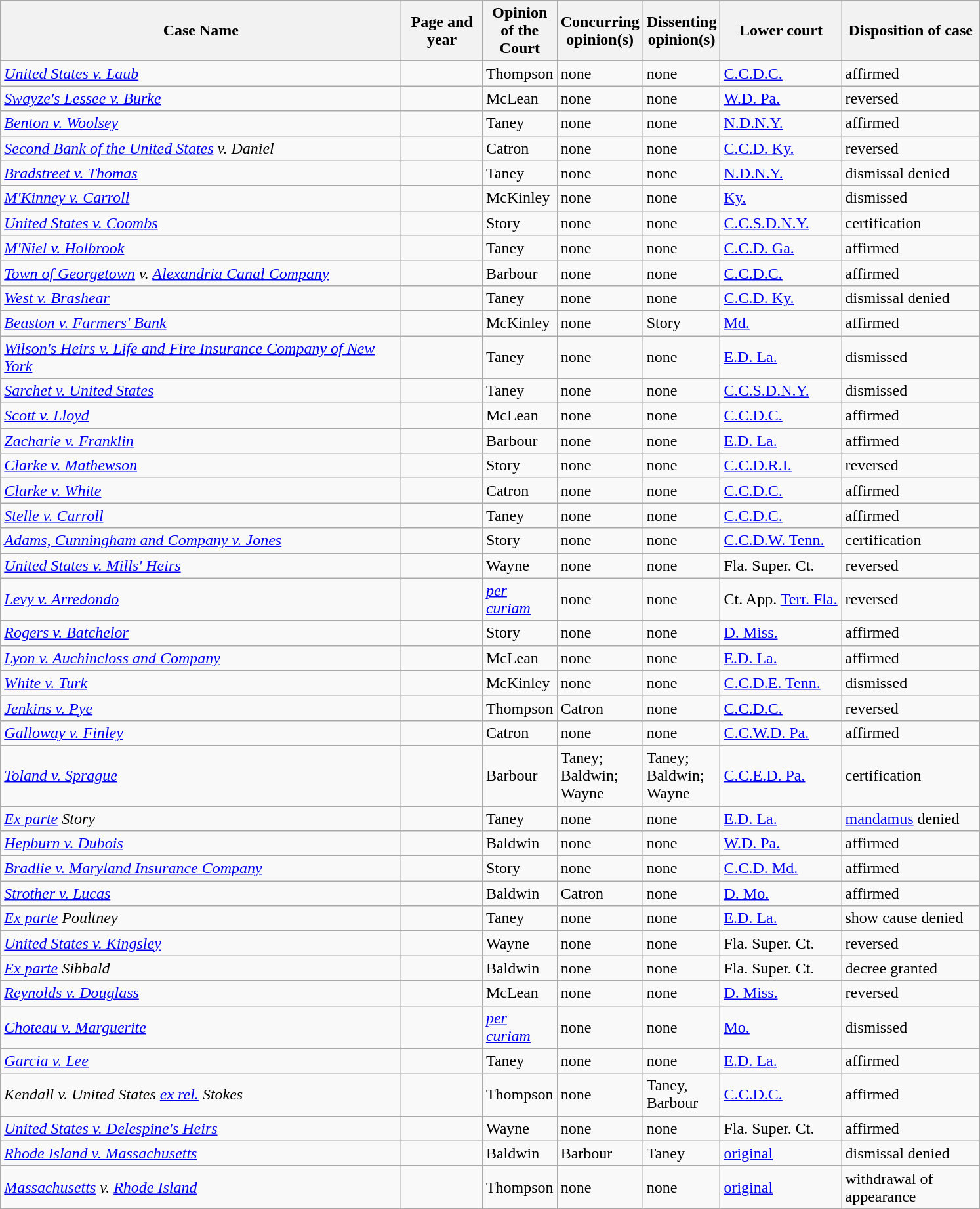<table class="wikitable sortable">
<tr>
<th scope="col" style="width: 400px;">Case Name</th>
<th scope="col" style="width: 75px;">Page and year</th>
<th scope="col" style="width: 10px;">Opinion of the Court</th>
<th scope="col" style="width: 10px;">Concurring opinion(s)</th>
<th scope="col" style="width: 10px;">Dissenting opinion(s)</th>
<th scope="col" style="width: 116px;">Lower court</th>
<th scope="col" style="width: 133px;">Disposition of case</th>
</tr>
<tr>
<td><em><a href='#'>United States v. Laub</a></em></td>
<td align="right"></td>
<td>Thompson</td>
<td>none</td>
<td>none</td>
<td><a href='#'>C.C.D.C.</a></td>
<td>affirmed</td>
</tr>
<tr>
<td><em><a href='#'>Swayze's Lessee v. Burke</a></em></td>
<td align="right"></td>
<td>McLean</td>
<td>none</td>
<td>none</td>
<td><a href='#'>W.D. Pa.</a></td>
<td>reversed</td>
</tr>
<tr>
<td><em><a href='#'>Benton v. Woolsey</a></em></td>
<td align="right"></td>
<td>Taney</td>
<td>none</td>
<td>none</td>
<td><a href='#'>N.D.N.Y.</a></td>
<td>affirmed</td>
</tr>
<tr>
<td><em><a href='#'>Second Bank of the United States</a> v. Daniel</em></td>
<td align="right"></td>
<td>Catron</td>
<td>none</td>
<td>none</td>
<td><a href='#'>C.C.D. Ky.</a></td>
<td>reversed</td>
</tr>
<tr>
<td><em><a href='#'>Bradstreet v. Thomas</a></em></td>
<td align="right"></td>
<td>Taney</td>
<td>none</td>
<td>none</td>
<td><a href='#'>N.D.N.Y.</a></td>
<td>dismissal denied</td>
</tr>
<tr>
<td><em><a href='#'>M'Kinney v. Carroll</a></em></td>
<td align="right"></td>
<td>McKinley</td>
<td>none</td>
<td>none</td>
<td><a href='#'>Ky.</a></td>
<td>dismissed</td>
</tr>
<tr>
<td><em><a href='#'>United States v. Coombs</a></em></td>
<td align="right"></td>
<td>Story</td>
<td>none</td>
<td>none</td>
<td><a href='#'>C.C.S.D.N.Y.</a></td>
<td>certification</td>
</tr>
<tr>
<td><em><a href='#'>M'Niel v. Holbrook</a></em></td>
<td align="right"></td>
<td>Taney</td>
<td>none</td>
<td>none</td>
<td><a href='#'>C.C.D. Ga.</a></td>
<td>affirmed</td>
</tr>
<tr>
<td><em><a href='#'>Town of Georgetown</a> v. <a href='#'>Alexandria Canal Company</a></em></td>
<td align="right"></td>
<td>Barbour</td>
<td>none</td>
<td>none</td>
<td><a href='#'>C.C.D.C.</a></td>
<td>affirmed</td>
</tr>
<tr>
<td><em><a href='#'>West v. Brashear</a></em></td>
<td align="right"></td>
<td>Taney</td>
<td>none</td>
<td>none</td>
<td><a href='#'>C.C.D. Ky.</a></td>
<td>dismissal denied</td>
</tr>
<tr>
<td><em><a href='#'>Beaston v. Farmers' Bank</a></em></td>
<td align="right"></td>
<td>McKinley</td>
<td>none</td>
<td>Story</td>
<td><a href='#'>Md.</a></td>
<td>affirmed</td>
</tr>
<tr>
<td><em><a href='#'>Wilson's Heirs v. Life and Fire Insurance Company of New York</a></em></td>
<td align="right"></td>
<td>Taney</td>
<td>none</td>
<td>none</td>
<td><a href='#'>E.D. La.</a></td>
<td>dismissed</td>
</tr>
<tr>
<td><em><a href='#'>Sarchet v. United States</a></em></td>
<td align="right"></td>
<td>Taney</td>
<td>none</td>
<td>none</td>
<td><a href='#'>C.C.S.D.N.Y.</a></td>
<td>dismissed</td>
</tr>
<tr>
<td><em><a href='#'>Scott v. Lloyd</a></em></td>
<td align="right"></td>
<td>McLean</td>
<td>none</td>
<td>none</td>
<td><a href='#'>C.C.D.C.</a></td>
<td>affirmed</td>
</tr>
<tr>
<td><em><a href='#'>Zacharie v. Franklin</a></em></td>
<td align="right"></td>
<td>Barbour</td>
<td>none</td>
<td>none</td>
<td><a href='#'>E.D. La.</a></td>
<td>affirmed</td>
</tr>
<tr>
<td><em><a href='#'>Clarke v. Mathewson</a></em></td>
<td align="right"></td>
<td>Story</td>
<td>none</td>
<td>none</td>
<td><a href='#'>C.C.D.R.I.</a></td>
<td>reversed</td>
</tr>
<tr>
<td><em><a href='#'>Clarke v. White</a></em></td>
<td align="right"></td>
<td>Catron</td>
<td>none</td>
<td>none</td>
<td><a href='#'>C.C.D.C.</a></td>
<td>affirmed</td>
</tr>
<tr>
<td><em><a href='#'>Stelle v. Carroll</a></em></td>
<td align="right"></td>
<td>Taney</td>
<td>none</td>
<td>none</td>
<td><a href='#'>C.C.D.C.</a></td>
<td>affirmed</td>
</tr>
<tr>
<td><em><a href='#'>Adams, Cunningham and Company v. Jones</a></em></td>
<td align="right"></td>
<td>Story</td>
<td>none</td>
<td>none</td>
<td><a href='#'>C.C.D.W. Tenn.</a></td>
<td>certification</td>
</tr>
<tr>
<td><em><a href='#'>United States v. Mills' Heirs</a></em></td>
<td align="right"></td>
<td>Wayne</td>
<td>none</td>
<td>none</td>
<td>Fla. Super. Ct.</td>
<td>reversed</td>
</tr>
<tr>
<td><em><a href='#'>Levy v. Arredondo</a></em></td>
<td align="right"></td>
<td><em><a href='#'>per curiam</a></em></td>
<td>none</td>
<td>none</td>
<td>Ct. App. <a href='#'>Terr. Fla.</a></td>
<td>reversed</td>
</tr>
<tr>
<td><em><a href='#'>Rogers v. Batchelor</a></em></td>
<td align="right"></td>
<td>Story</td>
<td>none</td>
<td>none</td>
<td><a href='#'>D. Miss.</a></td>
<td>affirmed</td>
</tr>
<tr>
<td><em><a href='#'>Lyon v. Auchincloss and Company</a></em></td>
<td align="right"></td>
<td>McLean</td>
<td>none</td>
<td>none</td>
<td><a href='#'>E.D. La.</a></td>
<td>affirmed</td>
</tr>
<tr>
<td><em><a href='#'>White v. Turk</a></em></td>
<td align="right"></td>
<td>McKinley</td>
<td>none</td>
<td>none</td>
<td><a href='#'>C.C.D.E. Tenn.</a></td>
<td>dismissed</td>
</tr>
<tr>
<td><em><a href='#'>Jenkins v. Pye</a></em></td>
<td align="right"></td>
<td>Thompson</td>
<td>Catron</td>
<td>none</td>
<td><a href='#'>C.C.D.C.</a></td>
<td>reversed</td>
</tr>
<tr>
<td><em><a href='#'>Galloway v. Finley</a></em></td>
<td align="right"></td>
<td>Catron</td>
<td>none</td>
<td>none</td>
<td><a href='#'>C.C.W.D. Pa.</a></td>
<td>affirmed</td>
</tr>
<tr>
<td><em><a href='#'>Toland v. Sprague</a></em></td>
<td align="right"></td>
<td>Barbour</td>
<td>Taney; Baldwin; Wayne</td>
<td>Taney; Baldwin; Wayne</td>
<td><a href='#'>C.C.E.D. Pa.</a></td>
<td>certification</td>
</tr>
<tr>
<td><em><a href='#'>Ex parte</a> Story</em></td>
<td align="right"></td>
<td>Taney</td>
<td>none</td>
<td>none</td>
<td><a href='#'>E.D. La.</a></td>
<td><a href='#'>mandamus</a> denied</td>
</tr>
<tr>
<td><em><a href='#'>Hepburn v. Dubois</a></em></td>
<td align="right"></td>
<td>Baldwin</td>
<td>none</td>
<td>none</td>
<td><a href='#'>W.D. Pa.</a></td>
<td>affirmed</td>
</tr>
<tr>
<td><em><a href='#'>Bradlie v. Maryland Insurance Company</a></em></td>
<td align="right"></td>
<td>Story</td>
<td>none</td>
<td>none</td>
<td><a href='#'>C.C.D. Md.</a></td>
<td>affirmed</td>
</tr>
<tr>
<td><em><a href='#'>Strother v. Lucas</a></em></td>
<td align="right"></td>
<td>Baldwin</td>
<td>Catron</td>
<td>none</td>
<td><a href='#'>D. Mo.</a></td>
<td>affirmed</td>
</tr>
<tr>
<td><em><a href='#'>Ex parte</a> Poultney</em></td>
<td align="right"></td>
<td>Taney</td>
<td>none</td>
<td>none</td>
<td><a href='#'>E.D. La.</a></td>
<td>show cause denied</td>
</tr>
<tr>
<td><em><a href='#'>United States v. Kingsley</a></em></td>
<td align="right"></td>
<td>Wayne</td>
<td>none</td>
<td>none</td>
<td>Fla. Super. Ct.</td>
<td>reversed</td>
</tr>
<tr>
<td><em><a href='#'>Ex parte</a> Sibbald</em></td>
<td align="right"></td>
<td>Baldwin</td>
<td>none</td>
<td>none</td>
<td>Fla. Super. Ct.</td>
<td>decree granted</td>
</tr>
<tr>
<td><em><a href='#'>Reynolds v. Douglass</a></em></td>
<td align="right"></td>
<td>McLean</td>
<td>none</td>
<td>none</td>
<td><a href='#'>D. Miss.</a></td>
<td>reversed</td>
</tr>
<tr>
<td><em><a href='#'>Choteau v. Marguerite</a></em></td>
<td align="right"></td>
<td><em><a href='#'>per curiam</a></em></td>
<td>none</td>
<td>none</td>
<td><a href='#'>Mo.</a></td>
<td>dismissed</td>
</tr>
<tr>
<td><em><a href='#'>Garcia v. Lee</a></em></td>
<td align="right"></td>
<td>Taney</td>
<td>none</td>
<td>none</td>
<td><a href='#'>E.D. La.</a></td>
<td>affirmed</td>
</tr>
<tr>
<td><em>Kendall v. United States <a href='#'>ex rel.</a> Stokes</em></td>
<td align="right"></td>
<td>Thompson</td>
<td>none</td>
<td>Taney, Barbour</td>
<td><a href='#'>C.C.D.C.</a></td>
<td>affirmed</td>
</tr>
<tr>
<td><em><a href='#'>United States v. Delespine's Heirs</a></em></td>
<td align="right"></td>
<td>Wayne</td>
<td>none</td>
<td>none</td>
<td>Fla. Super. Ct.</td>
<td>affirmed</td>
</tr>
<tr>
<td><em><a href='#'>Rhode Island v. Massachusetts</a></em></td>
<td align="right"></td>
<td>Baldwin</td>
<td>Barbour</td>
<td>Taney</td>
<td><a href='#'>original</a></td>
<td>dismissal denied</td>
</tr>
<tr>
<td><em><a href='#'>Massachusetts</a> v. <a href='#'>Rhode Island</a></em></td>
<td align="right"></td>
<td>Thompson</td>
<td>none</td>
<td>none</td>
<td><a href='#'>original</a></td>
<td>withdrawal of appearance</td>
</tr>
<tr>
</tr>
</table>
